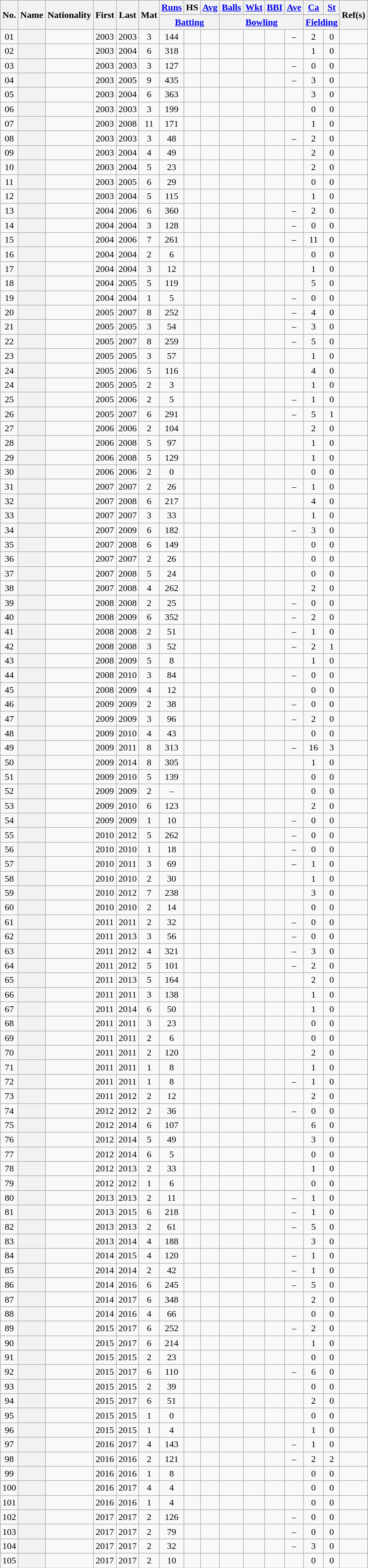<table class="wikitable sortable plainrowheaders">
<tr align="center">
<th scope="col" rowspan="2">No.</th>
<th scope="col" rowspan="2">Name</th>
<th scope="col" rowspan="2">Nationality</th>
<th scope="col" rowspan="2">First</th>
<th scope="col" rowspan="2">Last</th>
<th scope="col" rowspan="2">Mat</th>
<th scope="col"><a href='#'>Runs</a></th>
<th scope="col">HS</th>
<th scope="col"><a href='#'>Avg</a></th>
<th scope="col"><a href='#'>Balls</a></th>
<th scope="col"><a href='#'>Wkt</a></th>
<th scope="col"><a href='#'>BBI</a></th>
<th scope="col"><a href='#'>Ave</a></th>
<th scope="col"><a href='#'>Ca</a></th>
<th scope="col"><a href='#'>St</a></th>
<th scope="col" rowspan=2 class="unsortable">Ref(s)</th>
</tr>
<tr class="unsortable">
<th scope="col" colspan=3><a href='#'>Batting</a></th>
<th scope="col" colspan=4><a href='#'>Bowling</a></th>
<th scope="col" colspan=2><a href='#'>Fielding</a></th>
</tr>
<tr align="center">
<td><span>0</span>1</td>
<th scope="row"></th>
<td></td>
<td>2003</td>
<td>2003</td>
<td>3</td>
<td>144</td>
<td></td>
<td></td>
<td></td>
<td></td>
<td></td>
<td>–</td>
<td>2</td>
<td>0</td>
<td></td>
</tr>
<tr align="center">
<td><span>0</span>2</td>
<th scope="row"> </th>
<td></td>
<td>2003</td>
<td>2004</td>
<td>6</td>
<td>318</td>
<td></td>
<td></td>
<td></td>
<td></td>
<td></td>
<td></td>
<td>1</td>
<td>0</td>
<td></td>
</tr>
<tr align="center">
<td><span>0</span>3</td>
<th scope="row"></th>
<td></td>
<td>2003</td>
<td>2003</td>
<td>3</td>
<td>127</td>
<td></td>
<td></td>
<td></td>
<td></td>
<td></td>
<td>–</td>
<td>0</td>
<td>0</td>
<td></td>
</tr>
<tr align="center">
<td><span>0</span>4</td>
<th scope="row"></th>
<td></td>
<td>2003</td>
<td>2005</td>
<td>9</td>
<td>435</td>
<td></td>
<td></td>
<td></td>
<td></td>
<td></td>
<td>–</td>
<td>3</td>
<td>0</td>
<td></td>
</tr>
<tr align="center">
<td><span>0</span>5</td>
<th scope="row"></th>
<td></td>
<td>2003</td>
<td>2004</td>
<td>6</td>
<td>363</td>
<td></td>
<td></td>
<td></td>
<td></td>
<td></td>
<td></td>
<td>3</td>
<td>0</td>
<td></td>
</tr>
<tr align="center">
<td><span>0</span>6</td>
<th scope="row"></th>
<td></td>
<td>2003</td>
<td>2003</td>
<td>3</td>
<td>199</td>
<td></td>
<td></td>
<td></td>
<td></td>
<td></td>
<td></td>
<td>0</td>
<td>0</td>
<td></td>
</tr>
<tr align="center">
<td><span>0</span>7</td>
<th scope="row"></th>
<td></td>
<td>2003</td>
<td>2008</td>
<td>11</td>
<td>171</td>
<td></td>
<td></td>
<td></td>
<td></td>
<td></td>
<td></td>
<td>1</td>
<td>0</td>
<td></td>
</tr>
<tr align="center">
<td><span>0</span>8</td>
<th scope="row"> </th>
<td></td>
<td>2003</td>
<td>2003</td>
<td>3</td>
<td>48</td>
<td></td>
<td></td>
<td></td>
<td></td>
<td></td>
<td>–</td>
<td>2</td>
<td>0</td>
<td></td>
</tr>
<tr align="center">
<td><span>0</span>9</td>
<th scope="row"> </th>
<td></td>
<td>2003</td>
<td>2004</td>
<td>4</td>
<td>49</td>
<td></td>
<td></td>
<td></td>
<td></td>
<td></td>
<td></td>
<td>2</td>
<td>0</td>
<td></td>
</tr>
<tr align="center">
<td>10</td>
<th scope="row"></th>
<td></td>
<td>2003</td>
<td>2004</td>
<td>5</td>
<td>23</td>
<td></td>
<td></td>
<td></td>
<td></td>
<td></td>
<td></td>
<td>2</td>
<td>0</td>
<td></td>
</tr>
<tr align="center">
<td>11</td>
<th scope="row"></th>
<td></td>
<td>2003</td>
<td>2005</td>
<td>6</td>
<td>29</td>
<td></td>
<td></td>
<td></td>
<td></td>
<td></td>
<td></td>
<td>0</td>
<td>0</td>
<td></td>
</tr>
<tr align="center">
<td>12</td>
<th scope="row"></th>
<td></td>
<td>2003</td>
<td>2004</td>
<td>5</td>
<td>115</td>
<td></td>
<td></td>
<td></td>
<td></td>
<td></td>
<td></td>
<td>1</td>
<td>0</td>
<td></td>
</tr>
<tr align="center">
<td>13</td>
<th scope="row"></th>
<td></td>
<td>2004</td>
<td>2006</td>
<td>6</td>
<td>360</td>
<td></td>
<td></td>
<td></td>
<td></td>
<td></td>
<td>–</td>
<td>2</td>
<td>0</td>
<td></td>
</tr>
<tr align="center">
<td>14</td>
<th scope="row"></th>
<td></td>
<td>2004</td>
<td>2004</td>
<td>3</td>
<td>128</td>
<td></td>
<td></td>
<td></td>
<td></td>
<td></td>
<td>–</td>
<td>0</td>
<td>0</td>
<td></td>
</tr>
<tr align="center">
<td>15</td>
<th scope="row"> </th>
<td></td>
<td>2004</td>
<td>2006</td>
<td>7</td>
<td>261</td>
<td></td>
<td></td>
<td></td>
<td></td>
<td></td>
<td>–</td>
<td>11</td>
<td>0</td>
<td></td>
</tr>
<tr align="center">
<td>16</td>
<th scope="row"></th>
<td></td>
<td>2004</td>
<td>2004</td>
<td>2</td>
<td>6</td>
<td></td>
<td></td>
<td></td>
<td></td>
<td></td>
<td></td>
<td>0</td>
<td>0</td>
<td></td>
</tr>
<tr align="center">
<td>17</td>
<th scope="row"></th>
<td></td>
<td>2004</td>
<td>2004</td>
<td>3</td>
<td>12</td>
<td></td>
<td></td>
<td></td>
<td></td>
<td></td>
<td></td>
<td>1</td>
<td>0</td>
<td></td>
</tr>
<tr align="center">
<td>18</td>
<th scope="row"></th>
<td></td>
<td>2004</td>
<td>2005</td>
<td>5</td>
<td>119</td>
<td></td>
<td></td>
<td></td>
<td></td>
<td></td>
<td></td>
<td>5</td>
<td>0</td>
<td></td>
</tr>
<tr align="center">
<td>19</td>
<th scope="row"></th>
<td></td>
<td>2004</td>
<td>2004</td>
<td>1</td>
<td>5</td>
<td></td>
<td></td>
<td></td>
<td></td>
<td></td>
<td>–</td>
<td>0</td>
<td>0</td>
<td></td>
</tr>
<tr align="center">
<td>20</td>
<th scope="row"> </th>
<td></td>
<td>2005</td>
<td>2007</td>
<td>8</td>
<td>252</td>
<td></td>
<td></td>
<td></td>
<td></td>
<td></td>
<td>–</td>
<td>4</td>
<td>0</td>
<td></td>
</tr>
<tr align="center">
<td>21</td>
<th scope="row"></th>
<td></td>
<td>2005</td>
<td>2005</td>
<td>3</td>
<td>54</td>
<td></td>
<td></td>
<td></td>
<td></td>
<td></td>
<td>–</td>
<td>3</td>
<td>0</td>
<td></td>
</tr>
<tr align="center">
<td>22</td>
<th scope="row"></th>
<td></td>
<td>2005</td>
<td>2007</td>
<td>8</td>
<td>259</td>
<td></td>
<td></td>
<td></td>
<td></td>
<td></td>
<td>–</td>
<td>5</td>
<td>0</td>
<td></td>
</tr>
<tr align="center">
<td>23</td>
<th scope="row"></th>
<td></td>
<td>2005</td>
<td>2005</td>
<td>3</td>
<td>57</td>
<td></td>
<td></td>
<td></td>
<td></td>
<td></td>
<td></td>
<td>1</td>
<td>0</td>
<td></td>
</tr>
<tr align="center">
<td>24</td>
<th scope="row"></th>
<td></td>
<td>2005</td>
<td>2006</td>
<td>5</td>
<td>116</td>
<td></td>
<td></td>
<td></td>
<td></td>
<td></td>
<td></td>
<td>4</td>
<td>0</td>
<td></td>
</tr>
<tr align="center">
<td>24</td>
<th scope="row"></th>
<td></td>
<td>2005</td>
<td>2005</td>
<td>2</td>
<td>3</td>
<td></td>
<td></td>
<td></td>
<td></td>
<td></td>
<td></td>
<td>1</td>
<td>0</td>
<td></td>
</tr>
<tr align="center">
<td>25</td>
<th scope="row"></th>
<td></td>
<td>2005</td>
<td>2006</td>
<td>2</td>
<td>5</td>
<td></td>
<td></td>
<td></td>
<td></td>
<td></td>
<td>–</td>
<td>1</td>
<td>0</td>
<td></td>
</tr>
<tr align="center">
<td>26</td>
<th scope="row"> </th>
<td></td>
<td>2005</td>
<td>2007</td>
<td>6</td>
<td>291</td>
<td></td>
<td></td>
<td></td>
<td></td>
<td></td>
<td>–</td>
<td>5</td>
<td>1</td>
<td></td>
</tr>
<tr align="center">
<td>27</td>
<th scope="row"></th>
<td></td>
<td>2006</td>
<td>2006</td>
<td>2</td>
<td>104</td>
<td></td>
<td></td>
<td></td>
<td></td>
<td></td>
<td></td>
<td>2</td>
<td>0</td>
<td></td>
</tr>
<tr align="center">
<td>28</td>
<th scope="row"></th>
<td></td>
<td>2006</td>
<td>2008</td>
<td>5</td>
<td>97</td>
<td></td>
<td></td>
<td></td>
<td></td>
<td></td>
<td></td>
<td>1</td>
<td>0</td>
<td></td>
</tr>
<tr align="center">
<td>29</td>
<th scope="row"></th>
<td></td>
<td>2006</td>
<td>2008</td>
<td>5</td>
<td>129</td>
<td></td>
<td></td>
<td></td>
<td></td>
<td></td>
<td></td>
<td>1</td>
<td>0</td>
<td></td>
</tr>
<tr align="center">
<td>30</td>
<th scope="row"></th>
<td></td>
<td>2006</td>
<td>2006</td>
<td>2</td>
<td>0</td>
<td></td>
<td></td>
<td></td>
<td></td>
<td></td>
<td></td>
<td>0</td>
<td>0</td>
<td></td>
</tr>
<tr align="center">
<td>31</td>
<th scope="row"></th>
<td></td>
<td>2007</td>
<td>2007</td>
<td>2</td>
<td>26</td>
<td></td>
<td></td>
<td></td>
<td></td>
<td></td>
<td>–</td>
<td>1</td>
<td>0</td>
<td></td>
</tr>
<tr align="center">
<td>32</td>
<th scope="row"> </th>
<td></td>
<td>2007</td>
<td>2008</td>
<td>6</td>
<td>217</td>
<td></td>
<td></td>
<td></td>
<td></td>
<td></td>
<td></td>
<td>4</td>
<td>0</td>
<td></td>
</tr>
<tr align="center">
<td>33</td>
<th scope="row"></th>
<td></td>
<td>2007</td>
<td>2007</td>
<td>3</td>
<td>33</td>
<td></td>
<td></td>
<td></td>
<td></td>
<td></td>
<td></td>
<td>1</td>
<td>0</td>
<td></td>
</tr>
<tr align="center">
<td>34</td>
<th scope="row"></th>
<td></td>
<td>2007</td>
<td>2009</td>
<td>6</td>
<td>182</td>
<td></td>
<td></td>
<td></td>
<td></td>
<td></td>
<td>–</td>
<td>3</td>
<td>0</td>
<td></td>
</tr>
<tr align="center">
<td>35</td>
<th scope="row"></th>
<td></td>
<td>2007</td>
<td>2008</td>
<td>6</td>
<td>149</td>
<td></td>
<td></td>
<td></td>
<td></td>
<td></td>
<td></td>
<td>0</td>
<td>0</td>
<td></td>
</tr>
<tr align="center">
<td>36</td>
<th scope="row"></th>
<td></td>
<td>2007</td>
<td>2007</td>
<td>2</td>
<td>26</td>
<td></td>
<td></td>
<td></td>
<td></td>
<td></td>
<td></td>
<td>0</td>
<td>0</td>
<td></td>
</tr>
<tr align="center">
<td>37</td>
<th scope="row"></th>
<td></td>
<td>2007</td>
<td>2008</td>
<td>5</td>
<td>24</td>
<td></td>
<td></td>
<td></td>
<td></td>
<td></td>
<td></td>
<td>0</td>
<td>0</td>
<td></td>
</tr>
<tr align="center">
<td>38</td>
<th scope="row"></th>
<td></td>
<td>2007</td>
<td>2008</td>
<td>4</td>
<td>262</td>
<td></td>
<td></td>
<td></td>
<td></td>
<td></td>
<td></td>
<td>2</td>
<td>0</td>
<td></td>
</tr>
<tr align="center">
<td>39</td>
<th scope="row"></th>
<td></td>
<td>2008</td>
<td>2008</td>
<td>2</td>
<td>25</td>
<td></td>
<td></td>
<td></td>
<td></td>
<td></td>
<td>–</td>
<td>0</td>
<td>0</td>
<td></td>
</tr>
<tr align="center">
<td>40</td>
<th scope="row"></th>
<td></td>
<td>2008</td>
<td>2009</td>
<td>6</td>
<td>352</td>
<td></td>
<td></td>
<td></td>
<td></td>
<td></td>
<td>–</td>
<td>2</td>
<td>0</td>
<td></td>
</tr>
<tr align="center">
<td>41</td>
<th scope="row"></th>
<td></td>
<td>2008</td>
<td>2008</td>
<td>2</td>
<td>51</td>
<td></td>
<td></td>
<td></td>
<td></td>
<td></td>
<td>–</td>
<td>1</td>
<td>0</td>
<td></td>
</tr>
<tr align="center">
<td>42</td>
<th scope="row"> </th>
<td></td>
<td>2008</td>
<td>2008</td>
<td>3</td>
<td>52</td>
<td></td>
<td></td>
<td></td>
<td></td>
<td></td>
<td>–</td>
<td>2</td>
<td>1</td>
<td></td>
</tr>
<tr align="center">
<td>43</td>
<th scope="row"></th>
<td></td>
<td>2008</td>
<td>2009</td>
<td>5</td>
<td>8</td>
<td></td>
<td></td>
<td></td>
<td></td>
<td></td>
<td></td>
<td>1</td>
<td>0</td>
<td></td>
</tr>
<tr align="center">
<td>44</td>
<th scope="row"> </th>
<td></td>
<td>2008</td>
<td>2010</td>
<td>3</td>
<td>84</td>
<td></td>
<td></td>
<td></td>
<td></td>
<td></td>
<td>–</td>
<td>0</td>
<td>0</td>
<td></td>
</tr>
<tr align="center">
<td>45</td>
<th scope="row"></th>
<td></td>
<td>2008</td>
<td>2009</td>
<td>4</td>
<td>12</td>
<td></td>
<td></td>
<td></td>
<td></td>
<td></td>
<td></td>
<td>0</td>
<td>0</td>
<td></td>
</tr>
<tr align="center">
<td>46</td>
<th scope="row"></th>
<td></td>
<td>2009</td>
<td>2009</td>
<td>2</td>
<td>38</td>
<td></td>
<td></td>
<td></td>
<td></td>
<td></td>
<td>–</td>
<td>0</td>
<td>0</td>
<td></td>
</tr>
<tr align="center">
<td>47</td>
<th scope="row"> </th>
<td></td>
<td>2009</td>
<td>2009</td>
<td>3</td>
<td>96</td>
<td></td>
<td></td>
<td></td>
<td></td>
<td></td>
<td>–</td>
<td>2</td>
<td>0</td>
<td></td>
</tr>
<tr align="center">
<td>48</td>
<th scope="row"></th>
<td></td>
<td>2009</td>
<td>2010</td>
<td>4</td>
<td>43</td>
<td></td>
<td></td>
<td></td>
<td></td>
<td></td>
<td></td>
<td>0</td>
<td>0</td>
<td></td>
</tr>
<tr align="center">
<td>49</td>
<th scope="row"> </th>
<td></td>
<td>2009</td>
<td>2011</td>
<td>8</td>
<td>313</td>
<td></td>
<td></td>
<td></td>
<td></td>
<td></td>
<td>–</td>
<td>16</td>
<td>3</td>
<td></td>
</tr>
<tr align="center">
<td>50</td>
<th scope="row"></th>
<td></td>
<td>2009</td>
<td>2014</td>
<td>8</td>
<td>305</td>
<td></td>
<td></td>
<td></td>
<td></td>
<td></td>
<td></td>
<td>1</td>
<td>0</td>
<td></td>
</tr>
<tr align="center">
<td>51</td>
<th scope="row"></th>
<td></td>
<td>2009</td>
<td>2010</td>
<td>5</td>
<td>139</td>
<td></td>
<td></td>
<td></td>
<td></td>
<td></td>
<td></td>
<td>0</td>
<td>0</td>
<td></td>
</tr>
<tr align="center">
<td>52</td>
<th scope="row"></th>
<td></td>
<td>2009</td>
<td>2009</td>
<td>2</td>
<td>–</td>
<td></td>
<td></td>
<td></td>
<td></td>
<td></td>
<td></td>
<td>0</td>
<td>0</td>
<td></td>
</tr>
<tr align="center">
<td>53</td>
<th scope="row"></th>
<td></td>
<td>2009</td>
<td>2010</td>
<td>6</td>
<td>123</td>
<td></td>
<td></td>
<td></td>
<td></td>
<td></td>
<td></td>
<td>2</td>
<td>0</td>
<td></td>
</tr>
<tr align="center">
<td>54</td>
<th scope="row"></th>
<td></td>
<td>2009</td>
<td>2009</td>
<td>1</td>
<td>10</td>
<td></td>
<td></td>
<td></td>
<td></td>
<td></td>
<td>–</td>
<td>0</td>
<td>0</td>
<td></td>
</tr>
<tr align="center">
<td>55</td>
<th scope="row"></th>
<td></td>
<td>2010</td>
<td>2012</td>
<td>5</td>
<td>262</td>
<td></td>
<td></td>
<td></td>
<td></td>
<td></td>
<td>–</td>
<td>0</td>
<td>0</td>
<td></td>
</tr>
<tr align="center">
<td>56</td>
<th scope="row"></th>
<td></td>
<td>2010</td>
<td>2010</td>
<td>1</td>
<td>18</td>
<td></td>
<td></td>
<td></td>
<td></td>
<td></td>
<td>–</td>
<td>0</td>
<td>0</td>
<td></td>
</tr>
<tr align="center">
<td>57</td>
<th scope="row"></th>
<td></td>
<td>2010</td>
<td>2011</td>
<td>3</td>
<td>69</td>
<td></td>
<td></td>
<td></td>
<td></td>
<td></td>
<td>–</td>
<td>1</td>
<td>0</td>
<td></td>
</tr>
<tr align="center">
<td>58</td>
<th scope="row"></th>
<td></td>
<td>2010</td>
<td>2010</td>
<td>2</td>
<td>30</td>
<td></td>
<td></td>
<td></td>
<td></td>
<td></td>
<td></td>
<td>1</td>
<td>0</td>
<td></td>
</tr>
<tr align="center">
<td>59</td>
<th scope="row"> </th>
<td></td>
<td>2010</td>
<td>2012</td>
<td>7</td>
<td>238</td>
<td></td>
<td></td>
<td></td>
<td></td>
<td></td>
<td></td>
<td>3</td>
<td>0</td>
<td></td>
</tr>
<tr align="center">
<td>60</td>
<th scope="row"></th>
<td></td>
<td>2010</td>
<td>2010</td>
<td>2</td>
<td>14</td>
<td></td>
<td></td>
<td></td>
<td></td>
<td></td>
<td></td>
<td>0</td>
<td>0</td>
<td></td>
</tr>
<tr align="center">
<td>61</td>
<th scope="row"></th>
<td></td>
<td>2011</td>
<td>2011</td>
<td>2</td>
<td>32</td>
<td></td>
<td></td>
<td></td>
<td></td>
<td></td>
<td>–</td>
<td>0</td>
<td>0</td>
<td></td>
</tr>
<tr align="center">
<td>62</td>
<th scope="row"></th>
<td></td>
<td>2011</td>
<td>2013</td>
<td>3</td>
<td>56</td>
<td></td>
<td></td>
<td></td>
<td></td>
<td></td>
<td>–</td>
<td>0</td>
<td>0</td>
<td></td>
</tr>
<tr align="center">
<td>63</td>
<th scope="row"> </th>
<td></td>
<td>2011</td>
<td>2012</td>
<td>4</td>
<td>321</td>
<td></td>
<td></td>
<td></td>
<td></td>
<td></td>
<td>–</td>
<td>3</td>
<td>0</td>
<td></td>
</tr>
<tr align="center">
<td>64</td>
<th scope="row"></th>
<td></td>
<td>2011</td>
<td>2012</td>
<td>5</td>
<td>101</td>
<td></td>
<td></td>
<td></td>
<td></td>
<td></td>
<td>–</td>
<td>2</td>
<td>0</td>
<td></td>
</tr>
<tr align="center">
<td>65</td>
<th scope="row"></th>
<td></td>
<td>2011</td>
<td>2013</td>
<td>5</td>
<td>164</td>
<td></td>
<td></td>
<td></td>
<td></td>
<td></td>
<td></td>
<td>2</td>
<td>0</td>
<td></td>
</tr>
<tr align="center">
<td>66</td>
<th scope="row"></th>
<td></td>
<td>2011</td>
<td>2011</td>
<td>3</td>
<td>138</td>
<td></td>
<td></td>
<td></td>
<td></td>
<td></td>
<td></td>
<td>1</td>
<td>0</td>
<td></td>
</tr>
<tr align="center">
<td>67</td>
<th scope="row"></th>
<td></td>
<td>2011</td>
<td>2014</td>
<td>6</td>
<td>50</td>
<td></td>
<td></td>
<td></td>
<td></td>
<td></td>
<td></td>
<td>1</td>
<td>0</td>
<td></td>
</tr>
<tr align="center">
<td>68</td>
<th scope="row"></th>
<td></td>
<td>2011</td>
<td>2011</td>
<td>3</td>
<td>23</td>
<td></td>
<td></td>
<td></td>
<td></td>
<td></td>
<td></td>
<td>0</td>
<td>0</td>
<td></td>
</tr>
<tr align="center">
<td>69</td>
<th scope="row"></th>
<td></td>
<td>2011</td>
<td>2011</td>
<td>2</td>
<td>6</td>
<td></td>
<td></td>
<td></td>
<td></td>
<td></td>
<td></td>
<td>0</td>
<td>0</td>
<td></td>
</tr>
<tr align="center">
<td>70</td>
<th scope="row"></th>
<td></td>
<td>2011</td>
<td>2011</td>
<td>2</td>
<td>120</td>
<td></td>
<td></td>
<td></td>
<td></td>
<td></td>
<td></td>
<td>2</td>
<td>0</td>
<td></td>
</tr>
<tr align="center">
<td>71</td>
<th scope="row"></th>
<td></td>
<td>2011</td>
<td>2011</td>
<td>1</td>
<td>8</td>
<td></td>
<td></td>
<td></td>
<td></td>
<td></td>
<td></td>
<td>1</td>
<td>0</td>
<td></td>
</tr>
<tr align="center">
<td>72</td>
<th scope="row"></th>
<td></td>
<td>2011</td>
<td>2011</td>
<td>1</td>
<td>8</td>
<td></td>
<td></td>
<td></td>
<td></td>
<td></td>
<td>–</td>
<td>1</td>
<td>0</td>
<td></td>
</tr>
<tr align="center">
<td>73</td>
<th scope="row"></th>
<td></td>
<td>2011</td>
<td>2012</td>
<td>2</td>
<td>12</td>
<td></td>
<td></td>
<td></td>
<td></td>
<td></td>
<td></td>
<td>2</td>
<td>0</td>
<td></td>
</tr>
<tr align="center">
<td>74</td>
<th scope="row"></th>
<td></td>
<td>2012</td>
<td>2012</td>
<td>2</td>
<td>36</td>
<td></td>
<td></td>
<td></td>
<td></td>
<td></td>
<td>–</td>
<td>0</td>
<td>0</td>
<td></td>
</tr>
<tr align="center">
<td>75</td>
<th scope="row"></th>
<td></td>
<td>2012</td>
<td>2014</td>
<td>6</td>
<td>107</td>
<td></td>
<td></td>
<td></td>
<td></td>
<td></td>
<td></td>
<td>6</td>
<td>0</td>
<td></td>
</tr>
<tr align="center">
<td>76</td>
<th scope="row"> </th>
<td></td>
<td>2012</td>
<td>2014</td>
<td>5</td>
<td>49</td>
<td></td>
<td></td>
<td></td>
<td></td>
<td></td>
<td></td>
<td>3</td>
<td>0</td>
<td></td>
</tr>
<tr align="center">
<td>77</td>
<th scope="row"></th>
<td></td>
<td>2012</td>
<td>2014</td>
<td>6</td>
<td>5</td>
<td></td>
<td></td>
<td></td>
<td></td>
<td></td>
<td></td>
<td>0</td>
<td>0</td>
<td></td>
</tr>
<tr align="center">
<td>78</td>
<th scope="row"></th>
<td></td>
<td>2012</td>
<td>2013</td>
<td>2</td>
<td>33</td>
<td></td>
<td></td>
<td></td>
<td></td>
<td></td>
<td></td>
<td>1</td>
<td>0</td>
<td></td>
</tr>
<tr align="center">
<td>79</td>
<th scope="row"></th>
<td></td>
<td>2012</td>
<td>2012</td>
<td>1</td>
<td>6</td>
<td></td>
<td></td>
<td></td>
<td></td>
<td></td>
<td></td>
<td>0</td>
<td>0</td>
<td></td>
</tr>
<tr align="center">
<td>80</td>
<th scope="row"></th>
<td></td>
<td>2013</td>
<td>2013</td>
<td>2</td>
<td>11</td>
<td></td>
<td></td>
<td></td>
<td></td>
<td></td>
<td>–</td>
<td>1</td>
<td>0</td>
<td></td>
</tr>
<tr align="center">
<td>81</td>
<th scope="row"> </th>
<td></td>
<td>2013</td>
<td>2015</td>
<td>6</td>
<td>218</td>
<td></td>
<td></td>
<td></td>
<td></td>
<td></td>
<td>–</td>
<td>1</td>
<td>0</td>
<td></td>
</tr>
<tr align="center">
<td>82</td>
<th scope="row"> </th>
<td></td>
<td>2013</td>
<td>2013</td>
<td>2</td>
<td>61</td>
<td></td>
<td></td>
<td></td>
<td></td>
<td></td>
<td>–</td>
<td>5</td>
<td>0</td>
<td></td>
</tr>
<tr align="center">
<td>83</td>
<th scope="row"></th>
<td></td>
<td>2013</td>
<td>2014</td>
<td>4</td>
<td>188</td>
<td></td>
<td></td>
<td></td>
<td></td>
<td></td>
<td></td>
<td>3</td>
<td>0</td>
<td></td>
</tr>
<tr align="center">
<td>84</td>
<th scope="row"></th>
<td></td>
<td>2014</td>
<td>2015</td>
<td>4</td>
<td>120</td>
<td></td>
<td></td>
<td></td>
<td></td>
<td></td>
<td>–</td>
<td>1</td>
<td>0</td>
<td></td>
</tr>
<tr align="center">
<td>85</td>
<th scope="row"></th>
<td></td>
<td>2014</td>
<td>2014</td>
<td>2</td>
<td>42</td>
<td></td>
<td></td>
<td></td>
<td></td>
<td></td>
<td>–</td>
<td>1</td>
<td>0</td>
<td></td>
</tr>
<tr align="center">
<td>86</td>
<th scope="row"> </th>
<td></td>
<td>2014</td>
<td>2016</td>
<td>6</td>
<td>245</td>
<td></td>
<td></td>
<td></td>
<td></td>
<td></td>
<td>–</td>
<td>5</td>
<td>0</td>
<td></td>
</tr>
<tr align="center">
<td>87</td>
<th scope="row"></th>
<td></td>
<td>2014</td>
<td>2017</td>
<td>6</td>
<td>348</td>
<td></td>
<td></td>
<td></td>
<td></td>
<td></td>
<td></td>
<td>2</td>
<td>0</td>
<td></td>
</tr>
<tr align="center">
<td>88</td>
<th scope="row"></th>
<td></td>
<td>2014</td>
<td>2016</td>
<td>4</td>
<td>66</td>
<td></td>
<td></td>
<td></td>
<td></td>
<td></td>
<td></td>
<td>0</td>
<td>0</td>
<td></td>
</tr>
<tr align="center">
<td>89</td>
<th scope="row"></th>
<td></td>
<td>2015</td>
<td>2017</td>
<td>6</td>
<td>252</td>
<td></td>
<td></td>
<td></td>
<td></td>
<td></td>
<td>–</td>
<td>2</td>
<td>0</td>
<td></td>
</tr>
<tr align="center">
<td>90</td>
<th scope="row"></th>
<td></td>
<td>2015</td>
<td>2017</td>
<td>6</td>
<td>214</td>
<td></td>
<td></td>
<td></td>
<td></td>
<td></td>
<td></td>
<td>1</td>
<td>0</td>
<td></td>
</tr>
<tr align="center">
<td>91</td>
<th scope="row"></th>
<td></td>
<td>2015</td>
<td>2015</td>
<td>2</td>
<td>23</td>
<td></td>
<td></td>
<td></td>
<td></td>
<td></td>
<td></td>
<td>0</td>
<td>0</td>
<td></td>
</tr>
<tr align="center">
<td>92</td>
<th scope="row"> </th>
<td></td>
<td>2015</td>
<td>2017</td>
<td>6</td>
<td>110</td>
<td></td>
<td></td>
<td></td>
<td></td>
<td></td>
<td>–</td>
<td>6</td>
<td>0</td>
<td></td>
</tr>
<tr align="center">
<td>93</td>
<th scope="row"></th>
<td></td>
<td>2015</td>
<td>2015</td>
<td>2</td>
<td>39</td>
<td></td>
<td></td>
<td></td>
<td></td>
<td></td>
<td></td>
<td>0</td>
<td>0</td>
<td></td>
</tr>
<tr align="center">
<td>94</td>
<th scope="row"> </th>
<td></td>
<td>2015</td>
<td>2017</td>
<td>6</td>
<td>51</td>
<td></td>
<td></td>
<td></td>
<td></td>
<td></td>
<td></td>
<td>2</td>
<td>0</td>
<td></td>
</tr>
<tr align="center">
<td>95</td>
<th scope="row"></th>
<td></td>
<td>2015</td>
<td>2015</td>
<td>1</td>
<td>0</td>
<td></td>
<td></td>
<td></td>
<td></td>
<td></td>
<td></td>
<td>0</td>
<td>0</td>
<td></td>
</tr>
<tr align="center">
<td>96</td>
<th scope="row"></th>
<td></td>
<td>2015</td>
<td>2015</td>
<td>1</td>
<td>4</td>
<td></td>
<td></td>
<td></td>
<td></td>
<td></td>
<td></td>
<td>1</td>
<td>0</td>
<td></td>
</tr>
<tr align="center">
<td>97</td>
<th scope="row"></th>
<td></td>
<td>2016</td>
<td>2017</td>
<td>4</td>
<td>143</td>
<td></td>
<td></td>
<td></td>
<td></td>
<td></td>
<td>–</td>
<td>1</td>
<td>0</td>
<td></td>
</tr>
<tr align="center">
<td>98</td>
<th scope="row"> </th>
<td></td>
<td>2016</td>
<td>2016</td>
<td>2</td>
<td>121</td>
<td></td>
<td></td>
<td></td>
<td></td>
<td></td>
<td>–</td>
<td>2</td>
<td>2</td>
<td></td>
</tr>
<tr align="center">
<td>99</td>
<th scope="row"></th>
<td></td>
<td>2016</td>
<td>2016</td>
<td>1</td>
<td>8</td>
<td></td>
<td></td>
<td></td>
<td></td>
<td></td>
<td></td>
<td>0</td>
<td>0</td>
<td></td>
</tr>
<tr align="center">
<td>100</td>
<th scope="row"></th>
<td></td>
<td>2016</td>
<td>2017</td>
<td>4</td>
<td>4</td>
<td></td>
<td></td>
<td></td>
<td></td>
<td></td>
<td></td>
<td>0</td>
<td>0</td>
<td></td>
</tr>
<tr align="center">
<td>101</td>
<th scope="row"></th>
<td></td>
<td>2016</td>
<td>2016</td>
<td>1</td>
<td>4</td>
<td></td>
<td></td>
<td></td>
<td></td>
<td></td>
<td></td>
<td>0</td>
<td>0</td>
<td></td>
</tr>
<tr align="center">
<td>102</td>
<th scope="row"></th>
<td></td>
<td>2017</td>
<td>2017</td>
<td>2</td>
<td>126</td>
<td></td>
<td></td>
<td></td>
<td></td>
<td></td>
<td>–</td>
<td>0</td>
<td>0</td>
<td></td>
</tr>
<tr align="center">
<td>103</td>
<th scope="row"></th>
<td></td>
<td>2017</td>
<td>2017</td>
<td>2</td>
<td>79</td>
<td></td>
<td></td>
<td></td>
<td></td>
<td></td>
<td>–</td>
<td>0</td>
<td>0</td>
<td></td>
</tr>
<tr align="center">
<td>104</td>
<th scope="row"></th>
<td></td>
<td>2017</td>
<td>2017</td>
<td>2</td>
<td>32</td>
<td></td>
<td></td>
<td></td>
<td></td>
<td></td>
<td>–</td>
<td>3</td>
<td>0</td>
<td></td>
</tr>
<tr align="center">
<td>105</td>
<th scope="row"></th>
<td></td>
<td>2017</td>
<td>2017</td>
<td>2</td>
<td>10</td>
<td></td>
<td></td>
<td></td>
<td></td>
<td></td>
<td></td>
<td>0</td>
<td>0</td>
<td></td>
</tr>
</table>
